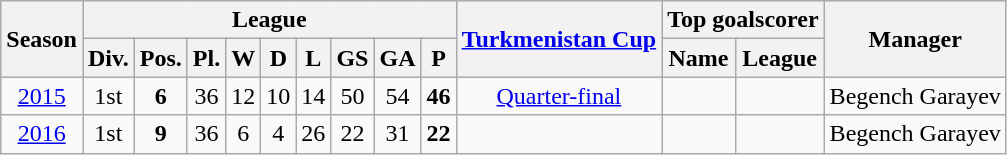<table class="wikitable">
<tr style="background:#efefef;">
<th rowspan="2">Season</th>
<th colspan="9">League</th>
<th rowspan="2"><a href='#'>Turkmenistan Cup</a></th>
<th colspan="2">Top goalscorer</th>
<th rowspan="2">Manager</th>
</tr>
<tr>
<th>Div.</th>
<th>Pos.</th>
<th>Pl.</th>
<th>W</th>
<th>D</th>
<th>L</th>
<th>GS</th>
<th>GA</th>
<th>P</th>
<th>Name</th>
<th>League</th>
</tr>
<tr>
<td align=center><a href='#'>2015</a></td>
<td align=center>1st</td>
<td align=center><strong>6</strong></td>
<td align=center>36</td>
<td align=center>12</td>
<td align=center>10</td>
<td align=center>14</td>
<td align=center>50</td>
<td align=center>54</td>
<td align=center><strong>46</strong></td>
<td align=center><a href='#'>Quarter-final</a></td>
<td align=center></td>
<td align=center></td>
<td align=center> Begench Garayev</td>
</tr>
<tr>
<td align=center><a href='#'>2016</a></td>
<td align=center>1st</td>
<td align=center><strong>9</strong></td>
<td align=center>36</td>
<td align=center>6</td>
<td align=center>4</td>
<td align=center>26</td>
<td align=center>22</td>
<td align=center>31</td>
<td align=center><strong>22</strong></td>
<td align=center></td>
<td align=center></td>
<td align=center></td>
<td align=center> Begench Garayev</td>
</tr>
</table>
